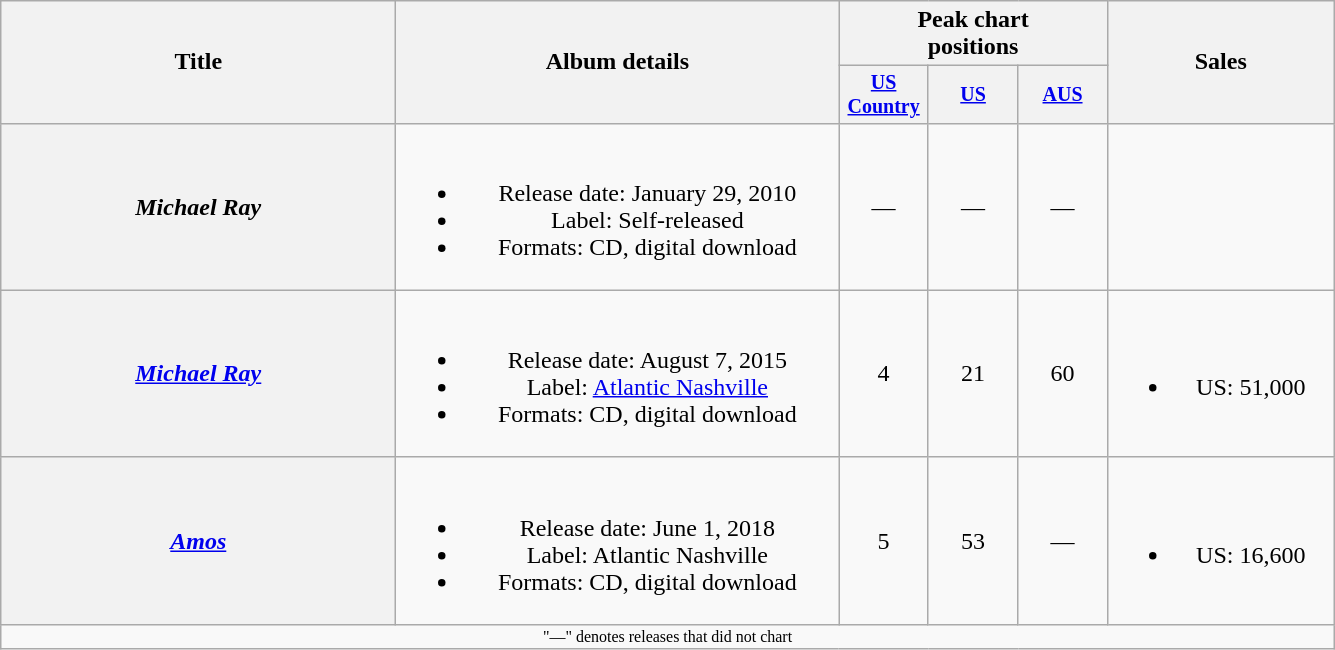<table class="wikitable plainrowheaders" style="text-align:center;">
<tr>
<th rowspan="2" style="width:16em;">Title</th>
<th rowspan="2" style="width:18em;">Album details</th>
<th colspan="3">Peak chart<br>positions</th>
<th rowspan="2" style="width:9em;">Sales</th>
</tr>
<tr style="font-size:smaller;">
<th style="width:4em;"><a href='#'>US Country</a><br></th>
<th style="width:4em;"><a href='#'>US</a><br></th>
<th style="width:4em;"><a href='#'>AUS</a><br></th>
</tr>
<tr>
<th scope="row"><em>Michael Ray</em></th>
<td><br><ul><li>Release date: January 29, 2010</li><li>Label: Self-released</li><li>Formats: CD, digital download</li></ul></td>
<td>—</td>
<td>—</td>
<td>—</td>
<td></td>
</tr>
<tr>
<th scope="row"><em><a href='#'>Michael Ray</a></em></th>
<td><br><ul><li>Release date: August 7, 2015</li><li>Label: <a href='#'>Atlantic Nashville</a></li><li>Formats: CD, digital download</li></ul></td>
<td>4</td>
<td>21</td>
<td>60</td>
<td><br><ul><li>US: 51,000</li></ul></td>
</tr>
<tr>
<th scope="row"><em><a href='#'>Amos</a></em></th>
<td><br><ul><li>Release date: June 1, 2018</li><li>Label: Atlantic Nashville</li><li>Formats: CD, digital download</li></ul></td>
<td>5</td>
<td>53</td>
<td>—</td>
<td><br><ul><li>US: 16,600</li></ul></td>
</tr>
<tr>
<td colspan="6" style="font-size:8pt">"—" denotes releases that did not chart</td>
</tr>
</table>
